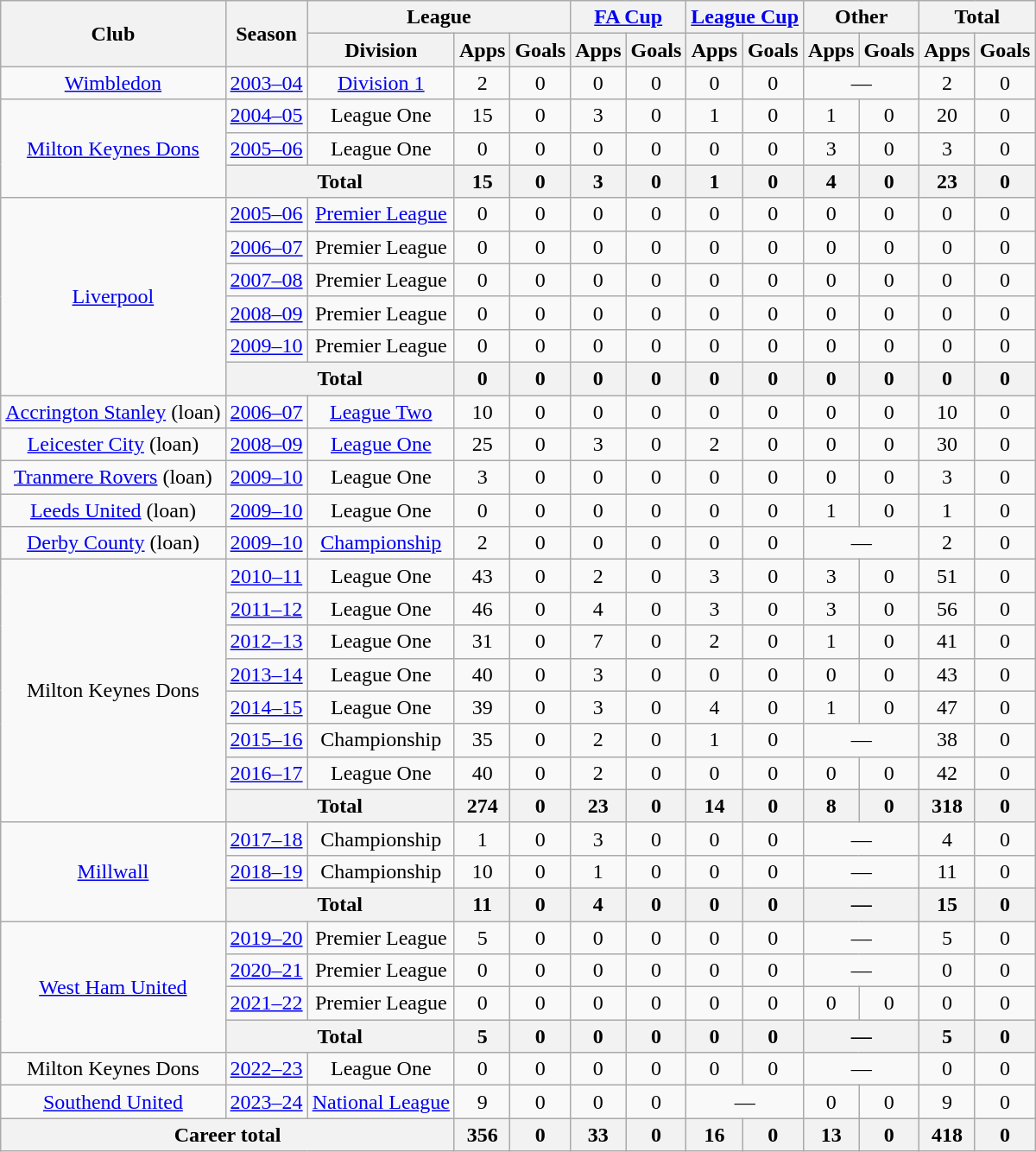<table class="wikitable" style="text-align:center">
<tr>
<th rowspan="2">Club</th>
<th rowspan="2">Season</th>
<th colspan="3">League</th>
<th colspan="2"><a href='#'>FA Cup</a></th>
<th colspan="2"><a href='#'>League Cup</a></th>
<th colspan="2">Other</th>
<th colspan="2">Total</th>
</tr>
<tr>
<th>Division</th>
<th>Apps</th>
<th>Goals</th>
<th>Apps</th>
<th>Goals</th>
<th>Apps</th>
<th>Goals</th>
<th>Apps</th>
<th>Goals</th>
<th>Apps</th>
<th>Goals</th>
</tr>
<tr>
<td><a href='#'>Wimbledon</a></td>
<td><a href='#'>2003–04</a></td>
<td><a href='#'>Division 1</a></td>
<td>2</td>
<td>0</td>
<td>0</td>
<td>0</td>
<td>0</td>
<td>0</td>
<td colspan="2">—</td>
<td>2</td>
<td>0</td>
</tr>
<tr>
<td rowspan="3"><a href='#'>Milton Keynes Dons</a></td>
<td><a href='#'>2004–05</a></td>
<td>League One</td>
<td>15</td>
<td>0</td>
<td>3</td>
<td>0</td>
<td>1</td>
<td>0</td>
<td>1</td>
<td>0</td>
<td>20</td>
<td>0</td>
</tr>
<tr>
<td><a href='#'>2005–06</a></td>
<td>League One</td>
<td>0</td>
<td>0</td>
<td>0</td>
<td>0</td>
<td>0</td>
<td>0</td>
<td>3</td>
<td>0</td>
<td>3</td>
<td>0</td>
</tr>
<tr>
<th colspan="2">Total</th>
<th>15</th>
<th>0</th>
<th>3</th>
<th>0</th>
<th>1</th>
<th>0</th>
<th>4</th>
<th>0</th>
<th>23</th>
<th>0</th>
</tr>
<tr>
<td rowspan="6"><a href='#'>Liverpool</a></td>
<td><a href='#'>2005–06</a></td>
<td><a href='#'>Premier League</a></td>
<td>0</td>
<td>0</td>
<td>0</td>
<td>0</td>
<td>0</td>
<td>0</td>
<td>0</td>
<td>0</td>
<td>0</td>
<td>0</td>
</tr>
<tr>
<td><a href='#'>2006–07</a></td>
<td>Premier League</td>
<td>0</td>
<td>0</td>
<td>0</td>
<td>0</td>
<td>0</td>
<td>0</td>
<td>0</td>
<td>0</td>
<td>0</td>
<td>0</td>
</tr>
<tr>
<td><a href='#'>2007–08</a></td>
<td>Premier League</td>
<td>0</td>
<td>0</td>
<td>0</td>
<td>0</td>
<td>0</td>
<td>0</td>
<td>0</td>
<td>0</td>
<td>0</td>
<td>0</td>
</tr>
<tr>
<td><a href='#'>2008–09</a></td>
<td>Premier League</td>
<td>0</td>
<td>0</td>
<td>0</td>
<td>0</td>
<td>0</td>
<td>0</td>
<td>0</td>
<td>0</td>
<td>0</td>
<td>0</td>
</tr>
<tr>
<td><a href='#'>2009–10</a></td>
<td>Premier League</td>
<td>0</td>
<td>0</td>
<td>0</td>
<td>0</td>
<td>0</td>
<td>0</td>
<td>0</td>
<td>0</td>
<td>0</td>
<td>0</td>
</tr>
<tr>
<th colspan="2">Total</th>
<th>0</th>
<th>0</th>
<th>0</th>
<th>0</th>
<th>0</th>
<th>0</th>
<th>0</th>
<th>0</th>
<th>0</th>
<th>0</th>
</tr>
<tr>
<td><a href='#'>Accrington Stanley</a> (loan)</td>
<td><a href='#'>2006–07</a></td>
<td><a href='#'>League Two</a></td>
<td>10</td>
<td>0</td>
<td>0</td>
<td>0</td>
<td>0</td>
<td>0</td>
<td>0</td>
<td>0</td>
<td>10</td>
<td>0</td>
</tr>
<tr>
<td><a href='#'>Leicester City</a> (loan)</td>
<td><a href='#'>2008–09</a></td>
<td><a href='#'>League One</a></td>
<td>25</td>
<td>0</td>
<td>3</td>
<td>0</td>
<td>2</td>
<td>0</td>
<td>0</td>
<td>0</td>
<td>30</td>
<td>0</td>
</tr>
<tr>
<td><a href='#'>Tranmere Rovers</a> (loan)</td>
<td><a href='#'>2009–10</a></td>
<td>League One</td>
<td>3</td>
<td>0</td>
<td>0</td>
<td>0</td>
<td>0</td>
<td>0</td>
<td>0</td>
<td>0</td>
<td>3</td>
<td>0</td>
</tr>
<tr>
<td><a href='#'>Leeds United</a> (loan)</td>
<td><a href='#'>2009–10</a></td>
<td>League One</td>
<td>0</td>
<td>0</td>
<td>0</td>
<td>0</td>
<td>0</td>
<td>0</td>
<td>1</td>
<td>0</td>
<td>1</td>
<td>0</td>
</tr>
<tr>
<td><a href='#'>Derby County</a> (loan)</td>
<td><a href='#'>2009–10</a></td>
<td><a href='#'>Championship</a></td>
<td>2</td>
<td>0</td>
<td>0</td>
<td>0</td>
<td>0</td>
<td>0</td>
<td colspan="2">—</td>
<td>2</td>
<td>0</td>
</tr>
<tr>
<td rowspan="8">Milton Keynes Dons</td>
<td><a href='#'>2010–11</a></td>
<td>League One</td>
<td>43</td>
<td>0</td>
<td>2</td>
<td>0</td>
<td>3</td>
<td>0</td>
<td>3</td>
<td>0</td>
<td>51</td>
<td>0</td>
</tr>
<tr>
<td><a href='#'>2011–12</a></td>
<td>League One</td>
<td>46</td>
<td>0</td>
<td>4</td>
<td>0</td>
<td>3</td>
<td>0</td>
<td>3</td>
<td>0</td>
<td>56</td>
<td>0</td>
</tr>
<tr>
<td><a href='#'>2012–13</a></td>
<td>League One</td>
<td>31</td>
<td>0</td>
<td>7</td>
<td>0</td>
<td>2</td>
<td>0</td>
<td>1</td>
<td>0</td>
<td>41</td>
<td>0</td>
</tr>
<tr>
<td><a href='#'>2013–14</a></td>
<td>League One</td>
<td>40</td>
<td>0</td>
<td>3</td>
<td>0</td>
<td>0</td>
<td>0</td>
<td>0</td>
<td>0</td>
<td>43</td>
<td>0</td>
</tr>
<tr>
<td><a href='#'>2014–15</a></td>
<td>League One</td>
<td>39</td>
<td>0</td>
<td>3</td>
<td>0</td>
<td>4</td>
<td>0</td>
<td>1</td>
<td>0</td>
<td>47</td>
<td>0</td>
</tr>
<tr>
<td><a href='#'>2015–16</a></td>
<td>Championship</td>
<td>35</td>
<td>0</td>
<td>2</td>
<td>0</td>
<td>1</td>
<td>0</td>
<td colspan="2">—</td>
<td>38</td>
<td>0</td>
</tr>
<tr>
<td><a href='#'>2016–17</a></td>
<td>League One</td>
<td>40</td>
<td>0</td>
<td>2</td>
<td>0</td>
<td>0</td>
<td>0</td>
<td>0</td>
<td>0</td>
<td>42</td>
<td>0</td>
</tr>
<tr>
<th colspan="2">Total</th>
<th>274</th>
<th>0</th>
<th>23</th>
<th>0</th>
<th>14</th>
<th>0</th>
<th>8</th>
<th>0</th>
<th>318</th>
<th>0</th>
</tr>
<tr>
<td rowspan="3"><a href='#'>Millwall</a></td>
<td><a href='#'>2017–18</a></td>
<td>Championship</td>
<td>1</td>
<td>0</td>
<td>3</td>
<td>0</td>
<td>0</td>
<td>0</td>
<td colspan="2">—</td>
<td>4</td>
<td>0</td>
</tr>
<tr>
<td><a href='#'>2018–19</a></td>
<td>Championship</td>
<td>10</td>
<td>0</td>
<td>1</td>
<td>0</td>
<td>0</td>
<td>0</td>
<td colspan="2">—</td>
<td>11</td>
<td>0</td>
</tr>
<tr>
<th colspan="2">Total</th>
<th>11</th>
<th>0</th>
<th>4</th>
<th>0</th>
<th>0</th>
<th>0</th>
<th colspan="2">—</th>
<th>15</th>
<th>0</th>
</tr>
<tr>
<td rowspan="4"><a href='#'>West Ham United</a></td>
<td><a href='#'>2019–20</a></td>
<td>Premier League</td>
<td>5</td>
<td>0</td>
<td>0</td>
<td>0</td>
<td>0</td>
<td>0</td>
<td colspan="2">—</td>
<td>5</td>
<td>0</td>
</tr>
<tr>
<td><a href='#'>2020–21</a></td>
<td>Premier League</td>
<td>0</td>
<td>0</td>
<td>0</td>
<td>0</td>
<td>0</td>
<td>0</td>
<td colspan="2">—</td>
<td>0</td>
<td>0</td>
</tr>
<tr>
<td><a href='#'>2021–22</a></td>
<td>Premier League</td>
<td>0</td>
<td>0</td>
<td>0</td>
<td>0</td>
<td>0</td>
<td>0</td>
<td>0</td>
<td>0</td>
<td>0</td>
<td>0</td>
</tr>
<tr>
<th colspan="2">Total</th>
<th>5</th>
<th>0</th>
<th>0</th>
<th>0</th>
<th>0</th>
<th>0</th>
<th colspan="2">—</th>
<th>5</th>
<th>0</th>
</tr>
<tr>
<td>Milton Keynes Dons</td>
<td><a href='#'>2022–23</a></td>
<td>League One</td>
<td>0</td>
<td>0</td>
<td>0</td>
<td>0</td>
<td>0</td>
<td>0</td>
<td colspan="2">—</td>
<td>0</td>
<td>0</td>
</tr>
<tr>
<td><a href='#'>Southend United</a></td>
<td><a href='#'>2023–24</a></td>
<td><a href='#'>National League</a></td>
<td>9</td>
<td>0</td>
<td>0</td>
<td>0</td>
<td colspan="2">—</td>
<td>0</td>
<td>0</td>
<td>9</td>
<td>0</td>
</tr>
<tr>
<th colspan="3">Career total</th>
<th>356</th>
<th>0</th>
<th>33</th>
<th>0</th>
<th>16</th>
<th>0</th>
<th>13</th>
<th>0</th>
<th>418</th>
<th>0</th>
</tr>
</table>
